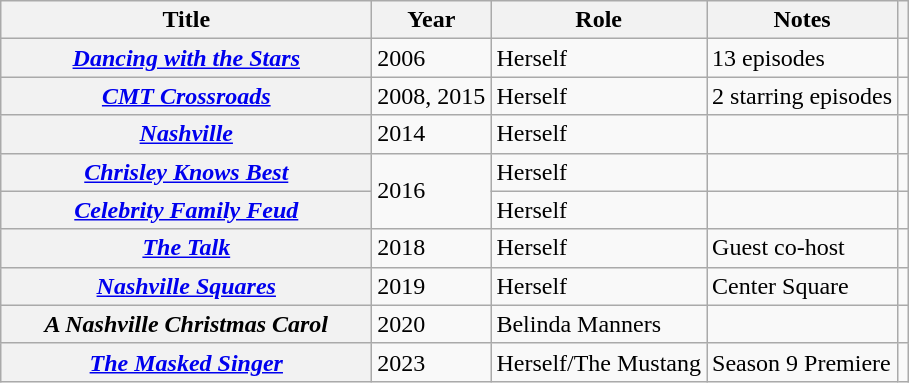<table class="wikitable sortable plainrowheaders">
<tr>
<th scope="col" style="width:15em;">Title</th>
<th scope="col">Year</th>
<th scope="col">Role</th>
<th scope="col" class="unsortable">Notes</th>
<th></th>
</tr>
<tr>
<th scope="row"><em><a href='#'>Dancing with the Stars</a></em></th>
<td>2006</td>
<td>Herself</td>
<td>13 episodes</td>
<td align="center"></td>
</tr>
<tr>
<th scope="row"><em><a href='#'>CMT Crossroads</a></em></th>
<td>2008, 2015</td>
<td>Herself</td>
<td>2 starring episodes</td>
<td align="center"></td>
</tr>
<tr>
<th scope="row"><em><a href='#'>Nashville</a></em></th>
<td>2014</td>
<td>Herself</td>
<td></td>
<td align="center"></td>
</tr>
<tr>
<th scope="row"><em><a href='#'>Chrisley Knows Best</a></em></th>
<td rowspan="2">2016</td>
<td>Herself</td>
<td></td>
<td align="center"></td>
</tr>
<tr>
<th scope="row"><em><a href='#'>Celebrity Family Feud</a></em></th>
<td>Herself</td>
<td></td>
<td align="center"></td>
</tr>
<tr>
<th scope="row"><em><a href='#'>The Talk</a></em></th>
<td>2018</td>
<td>Herself</td>
<td>Guest co-host</td>
<td align="center"></td>
</tr>
<tr>
<th scope="row"><em><a href='#'>Nashville Squares</a></em></th>
<td>2019</td>
<td>Herself</td>
<td>Center Square</td>
<td align="center"></td>
</tr>
<tr>
<th scope="row"><em>A Nashville Christmas Carol</em></th>
<td>2020</td>
<td>Belinda Manners</td>
<td></td>
<td align="center"></td>
</tr>
<tr>
<th scope="row"><em><a href='#'>The Masked Singer</a></em></th>
<td>2023</td>
<td>Herself/The Mustang</td>
<td>Season 9 Premiere</td>
<td align="center"></td>
</tr>
</table>
